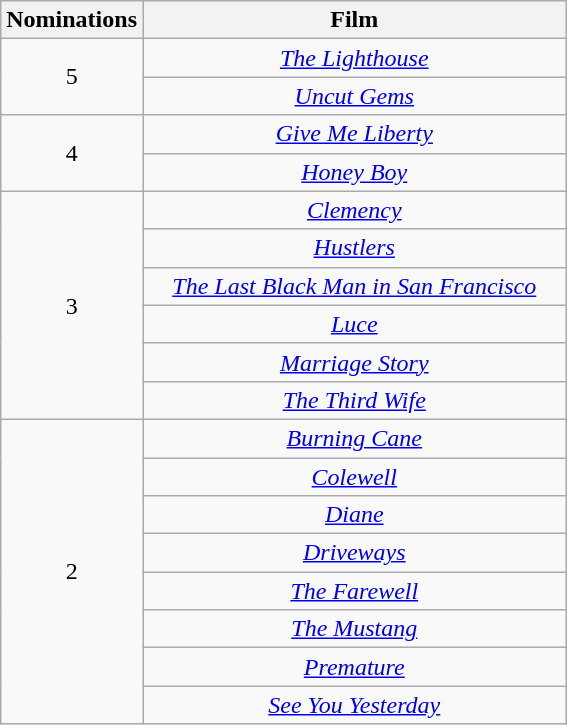<table class="wikitable" rowspan=2 border=2 style="text-align:center;">
<tr>
<th scope="col" width="50">Nominations</th>
<th scope="col" width="275">Film</th>
</tr>
<tr>
<td rowspan=2 style="text-align:center;">5</td>
<td><em><a href='#'>The Lighthouse</a></em></td>
</tr>
<tr>
<td><em><a href='#'>Uncut Gems</a></em></td>
</tr>
<tr>
<td rowspan=2 style="text-align:center;">4</td>
<td><em><a href='#'>Give Me Liberty</a></em></td>
</tr>
<tr>
<td><em><a href='#'>Honey Boy</a></em></td>
</tr>
<tr>
<td rowspan=6 style="text-align:center;">3</td>
<td><em><a href='#'>Clemency</a></em></td>
</tr>
<tr>
<td><em><a href='#'>Hustlers</a></em></td>
</tr>
<tr>
<td><em><a href='#'>The Last Black Man in San Francisco</a></em></td>
</tr>
<tr>
<td><em><a href='#'>Luce</a></em></td>
</tr>
<tr>
<td><em><a href='#'>Marriage Story</a></em></td>
</tr>
<tr>
<td><em><a href='#'>The Third Wife</a></em></td>
</tr>
<tr>
<td rowspan=8 style="text-align:center;">2</td>
<td><em><a href='#'>Burning Cane</a></em></td>
</tr>
<tr>
<td><em><a href='#'>Colewell</a></em></td>
</tr>
<tr>
<td><em><a href='#'>Diane</a></em></td>
</tr>
<tr>
<td><em><a href='#'>Driveways</a></em></td>
</tr>
<tr>
<td><em><a href='#'>The Farewell</a></em></td>
</tr>
<tr>
<td><em><a href='#'>The Mustang</a></em></td>
</tr>
<tr>
<td><em><a href='#'>Premature</a></em></td>
</tr>
<tr>
<td><em><a href='#'>See You Yesterday</a></em></td>
</tr>
</table>
